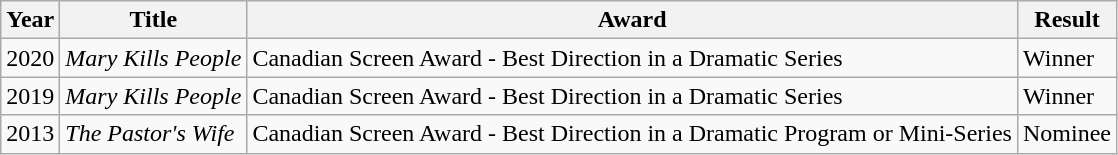<table class="wikitable">
<tr>
<th>Year</th>
<th>Title</th>
<th>Award</th>
<th>Result</th>
</tr>
<tr>
<td>2020</td>
<td><em>Mary Kills People</em></td>
<td>Canadian Screen Award - Best Direction in a Dramatic Series</td>
<td>Winner</td>
</tr>
<tr>
<td>2019</td>
<td><em>Mary Kills People</em></td>
<td>Canadian Screen Award - Best Direction in a Dramatic Series</td>
<td>Winner</td>
</tr>
<tr>
<td>2013</td>
<td><em>The Pastor's Wife</em></td>
<td>Canadian Screen Award - Best Direction in a Dramatic Program or Mini-Series</td>
<td>Nominee</td>
</tr>
</table>
